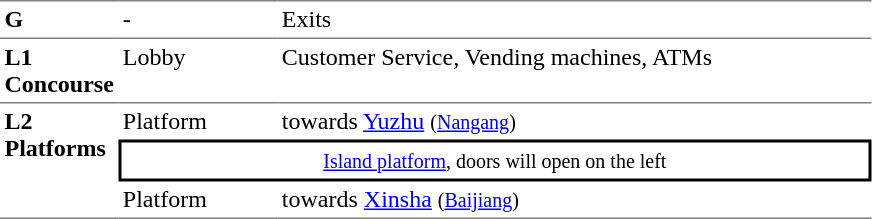<table table border=0 cellspacing=0 cellpadding=3>
<tr>
<td style="border-top:solid 1px gray;" width=50 valign=top><strong>G</strong></td>
<td style="border-top:solid 1px gray;" width=100 valign=top>-</td>
<td style="border-top:solid 1px gray;" width=390 valign=top>Exits</td>
</tr>
<tr>
<td style="border-bottom:solid 1px gray; border-top:solid 1px gray;" valign=top width=50><strong>L1<br>Concourse</strong></td>
<td style="border-bottom:solid 1px gray; border-top:solid 1px gray;" valign=top width=100>Lobby</td>
<td style="border-bottom:solid 1px gray; border-top:solid 1px gray;" valign=top width=390>Customer Service, Vending machines, ATMs</td>
</tr>
<tr>
<td style="border-bottom:solid 1px gray;" rowspan=3 valign=top><strong>L2<br>Platforms</strong></td>
<td>Platform </td>
<td>  towards <a href='#'>Yuzhu</a> <small>(<a href='#'>Nangang</a>)</small></td>
</tr>
<tr>
<td style="border-right:solid 2px black;border-left:solid 2px black;border-top:solid 2px black;border-bottom:solid 2px black;text-align:center;" colspan=2><small><a href='#'>Island platform</a>, doors will open on the left</small></td>
</tr>
<tr>
<td style="border-bottom:solid 1px gray;">Platform </td>
<td style="border-bottom:solid 1px gray;"> towards <a href='#'>Xinsha</a> <small>(<a href='#'>Baijiang</a>) </small></td>
</tr>
</table>
